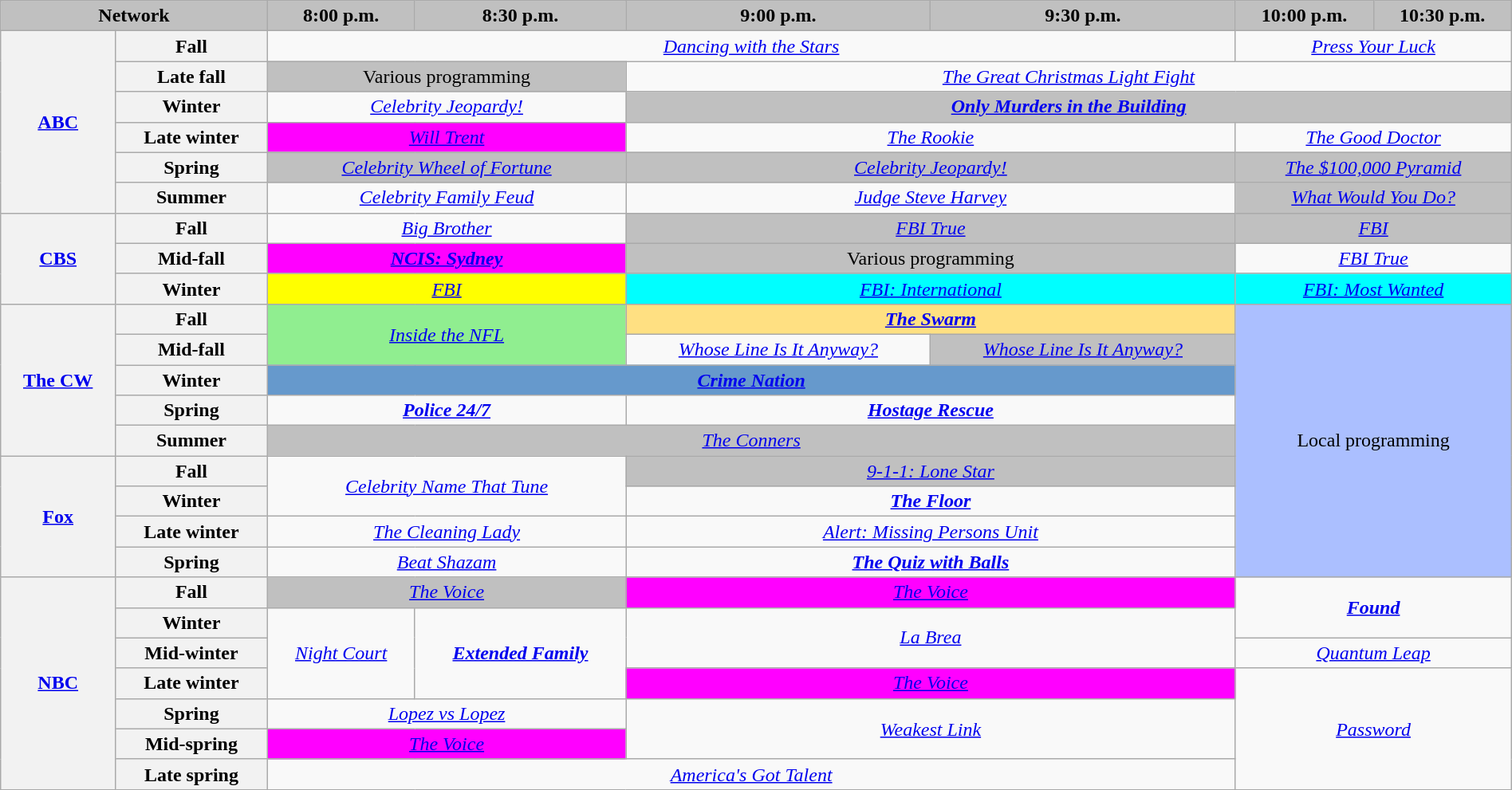<table class="wikitable" style="width:100%;margin-right:0;text-align:center">
<tr>
<th colspan="2" style="background-color:#C0C0C0;text-align:center">Network</th>
<th style="background-color:#C0C0C0;text-align:center">8:00 p.m.</th>
<th style="background-color:#C0C0C0;text-align:center">8:30 p.m.</th>
<th style="background-color:#C0C0C0;text-align:center">9:00 p.m.</th>
<th style="background-color:#C0C0C0;text-align:center">9:30 p.m.</th>
<th style="background-color:#C0C0C0;text-align:center">10:00 p.m.</th>
<th style="background-color:#C0C0C0;text-align:center">10:30 p.m.</th>
</tr>
<tr>
<th rowspan="6"><a href='#'>ABC</a></th>
<th>Fall</th>
<td colspan="4"><em><a href='#'>Dancing with the Stars</a></em></td>
<td colspan="2"><em><a href='#'>Press Your Luck</a></em></td>
</tr>
<tr>
<th>Late fall</th>
<td colspan="2" style="background:#C0C0C0;">Various programming</td>
<td colspan="4"><em><a href='#'>The Great Christmas Light Fight</a></em></td>
</tr>
<tr>
<th>Winter</th>
<td colspan="2"><em><a href='#'>Celebrity Jeopardy!</a></em></td>
<td colspan="4" style="background:#C0C0C0;"><strong><em><a href='#'>Only Murders in the Building</a></em></strong> </td>
</tr>
<tr>
<th>Late winter</th>
<td colspan="2" style="background:magenta;"><em><a href='#'>Will Trent</a></em> </td>
<td colspan="2"><em><a href='#'>The Rookie</a></em></td>
<td colspan="2"><em><a href='#'>The Good Doctor</a></em></td>
</tr>
<tr>
<th>Spring</th>
<td colspan="2" style="background:#C0C0C0;"><em><a href='#'>Celebrity Wheel of Fortune</a></em> </td>
<td colspan="2" style="background:#C0C0C0;"><em><a href='#'>Celebrity Jeopardy!</a></em> </td>
<td colspan="2" style="background:#C0C0C0;"><em><a href='#'>The $100,000 Pyramid</a></em> </td>
</tr>
<tr>
<th>Summer</th>
<td colspan="2"><em><a href='#'>Celebrity Family Feud</a></em></td>
<td colspan="2"><em><a href='#'>Judge Steve Harvey</a></em></td>
<td colspan="2" style="background:#C0C0C0;"><em><a href='#'>What Would You Do?</a></em> </td>
</tr>
<tr>
<th rowspan="3"><a href='#'>CBS</a></th>
<th>Fall</th>
<td colspan="2"><em><a href='#'>Big Brother</a></em></td>
<td colspan="2" style="background:#C0C0C0;"><em><a href='#'>FBI True</a></em> </td>
<td colspan="2" style="background:#C0C0C0;"><em><a href='#'>FBI</a></em> </td>
</tr>
<tr>
<th>Mid-fall</th>
<td colspan="2" style="background:magenta;"><strong><em><a href='#'>NCIS: Sydney</a></em></strong> </td>
<td colspan="2" style="background:#C0C0C0;">Various programming</td>
<td colspan="2"><em><a href='#'>FBI True</a></em></td>
</tr>
<tr>
<th>Winter</th>
<td colspan="2" style="background:yellow;"><em><a href='#'>FBI</a></em> </td>
<td colspan="2" style="background:cyan;"><em><a href='#'>FBI: International</a></em> </td>
<td colspan="2" style="background:cyan;"><em><a href='#'>FBI: Most Wanted</a></em> </td>
</tr>
<tr>
<th rowspan="5"><a href='#'>The CW</a></th>
<th>Fall</th>
<td rowspan="2" colspan="2" style="background:lightgreen"><em><a href='#'>Inside the NFL</a></em></td>
<td colspan="2" style="background:#FFE082;"><strong><em><a href='#'>The Swarm</a></em></strong></td>
<td rowspan="9" colspan="2" style="background:#abbfff;">Local programming</td>
</tr>
<tr>
<th>Mid-fall</th>
<td><em><a href='#'>Whose Line Is It Anyway?</a></em></td>
<td style="background:#C0C0C0;"><em><a href='#'>Whose Line Is It Anyway?</a></em> </td>
</tr>
<tr>
<th>Winter</th>
<td colspan="4" style="background:#6699CC;"><strong><em><a href='#'>Crime Nation</a></em></strong></td>
</tr>
<tr>
<th>Spring</th>
<td colspan="2"><strong><em><a href='#'>Police 24/7</a></em></strong></td>
<td colspan="2"><strong><em><a href='#'>Hostage Rescue</a></em></strong></td>
</tr>
<tr>
<th>Summer</th>
<td colspan="4" style="background:#C0C0C0;"><em><a href='#'>The Conners</a></em> </td>
</tr>
<tr>
<th rowspan="4"><a href='#'>Fox</a></th>
<th>Fall</th>
<td rowspan="2" colspan="2"><em><a href='#'>Celebrity Name That Tune</a></em></td>
<td colspan="2" style="background:#C0C0C0;"><em><a href='#'>9-1-1: Lone Star</a></em> </td>
</tr>
<tr>
<th>Winter</th>
<td colspan="2"><strong><em><a href='#'>The Floor</a></em></strong></td>
</tr>
<tr>
<th>Late winter</th>
<td colspan="2"><em><a href='#'>The Cleaning Lady</a></em></td>
<td colspan="2"><em><a href='#'>Alert: Missing Persons Unit</a></em></td>
</tr>
<tr>
<th>Spring</th>
<td colspan="2"><em><a href='#'>Beat Shazam</a></em></td>
<td colspan="2"><strong><em><a href='#'>The Quiz with Balls</a></em></strong></td>
</tr>
<tr>
<th rowspan="7"><a href='#'>NBC</a></th>
<th>Fall</th>
<td colspan="2" style="background:#C0C0C0;"><em><a href='#'>The Voice</a></em> </td>
<td colspan="2" style="background:magenta;"><em><a href='#'>The Voice</a></em> </td>
<td rowspan="2" colspan="2"><strong><em><a href='#'>Found</a></em></strong></td>
</tr>
<tr>
<th>Winter</th>
<td rowspan="3"><em><a href='#'>Night Court</a></em></td>
<td rowspan="3"><strong><em><a href='#'>Extended Family</a></em></strong></td>
<td rowspan="2" colspan="2"><em><a href='#'>La Brea</a></em></td>
</tr>
<tr>
<th>Mid-winter</th>
<td colspan="2"><em><a href='#'>Quantum Leap</a></em></td>
</tr>
<tr>
<th>Late winter</th>
<td colspan="2" style="background:magenta;"><em><a href='#'>The Voice</a></em> </td>
<td rowspan="4" colspan="2"><em><a href='#'>Password</a></em></td>
</tr>
<tr>
<th>Spring</th>
<td colspan="2"><em><a href='#'>Lopez vs Lopez</a></em></td>
<td rowspan="2" colspan="2"><em><a href='#'>Weakest Link</a></em></td>
</tr>
<tr>
<th>Mid-spring</th>
<td colspan="2" style="background:magenta;"><em><a href='#'>The Voice</a></em> </td>
</tr>
<tr>
<th>Late spring</th>
<td colspan="4"><em><a href='#'>America's Got Talent</a></em></td>
</tr>
</table>
